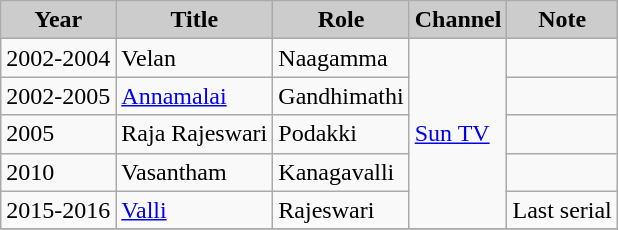<table class="wikitable">
<tr>
<th style="background:#ccc;">Year</th>
<th style="background:#ccc;">Title</th>
<th style="background:#ccc;">Role</th>
<th style="background:#ccc;">Channel</th>
<th style="background:#ccc;">Note</th>
</tr>
<tr>
<td>2002-2004</td>
<td>Velan</td>
<td>Naagamma</td>
<td rowspan="5"><a href='#'>Sun TV</a></td>
<td></td>
</tr>
<tr>
<td>2002-2005</td>
<td><a href='#'>Annamalai</a></td>
<td>Gandhimathi</td>
<td></td>
</tr>
<tr>
<td>2005</td>
<td>Raja Rajeswari</td>
<td>Podakki</td>
<td></td>
</tr>
<tr>
<td>2010</td>
<td>Vasantham</td>
<td>Kanagavalli</td>
<td></td>
</tr>
<tr>
<td>2015-2016</td>
<td><a href='#'>Valli</a></td>
<td>Rajeswari</td>
<td>Last serial</td>
</tr>
<tr>
</tr>
</table>
